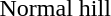<table>
<tr>
<td>Normal hill <br></td>
<td></td>
<td></td>
<td></td>
</tr>
</table>
